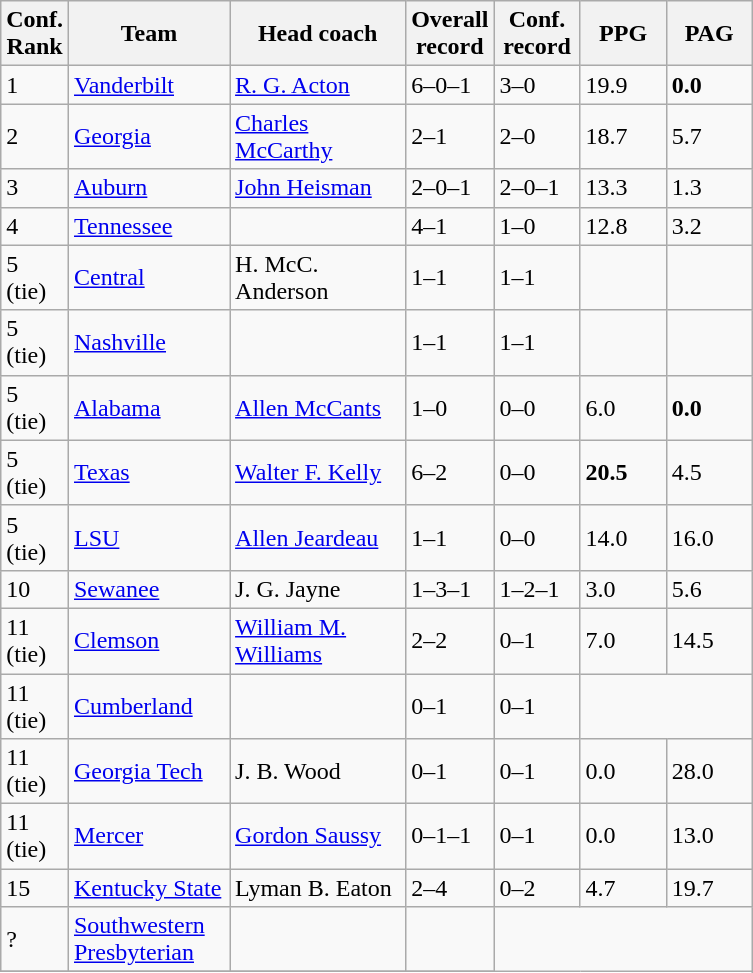<table class="sortable wikitable">
<tr>
<th width="25">Conf. Rank</th>
<th width="100">Team</th>
<th width="110">Head coach</th>
<th width="50">Overall record</th>
<th width="50">Conf. record</th>
<th width="50">PPG</th>
<th width="50">PAG</th>
</tr>
<tr align="left" bgcolor="">
<td>1</td>
<td><a href='#'>Vanderbilt</a></td>
<td><a href='#'>R. G. Acton</a></td>
<td>6–0–1</td>
<td>3–0</td>
<td>19.9</td>
<td><strong>0.0</strong></td>
</tr>
<tr align="left" bgcolor="">
<td>2</td>
<td><a href='#'>Georgia</a></td>
<td><a href='#'>Charles McCarthy</a></td>
<td>2–1</td>
<td>2–0</td>
<td>18.7</td>
<td>5.7</td>
</tr>
<tr align="left" bgcolor="">
<td>3</td>
<td><a href='#'>Auburn</a></td>
<td><a href='#'>John Heisman</a></td>
<td>2–0–1</td>
<td>2–0–1</td>
<td>13.3</td>
<td>1.3</td>
</tr>
<tr align="left" bgcolor="">
<td>4</td>
<td><a href='#'>Tennessee</a></td>
<td></td>
<td>4–1</td>
<td>1–0</td>
<td>12.8</td>
<td>3.2</td>
</tr>
<tr align="left" bgcolor="">
<td>5 (tie)</td>
<td><a href='#'>Central</a></td>
<td>H. McC. Anderson</td>
<td>1–1</td>
<td>1–1</td>
<td></td>
<td></td>
</tr>
<tr align="left" bgcolor="">
<td>5 (tie)</td>
<td><a href='#'>Nashville</a></td>
<td></td>
<td>1–1</td>
<td>1–1</td>
<td></td>
<td></td>
</tr>
<tr align="left" bgcolor="">
<td>5 (tie)</td>
<td><a href='#'>Alabama</a></td>
<td><a href='#'>Allen McCants</a></td>
<td>1–0</td>
<td>0–0</td>
<td>6.0</td>
<td><strong>0.0</strong></td>
</tr>
<tr align="left" bgcolor="">
<td>5 (tie)</td>
<td><a href='#'>Texas</a></td>
<td><a href='#'>Walter F. Kelly</a></td>
<td>6–2</td>
<td>0–0</td>
<td><strong>20.5</strong></td>
<td>4.5</td>
</tr>
<tr align="left" bgcolor="">
<td>5 (tie)</td>
<td><a href='#'>LSU</a></td>
<td><a href='#'>Allen Jeardeau</a></td>
<td>1–1</td>
<td>0–0</td>
<td>14.0</td>
<td>16.0</td>
</tr>
<tr align="left" bgcolor="">
<td>10</td>
<td><a href='#'>Sewanee</a></td>
<td>J. G. Jayne</td>
<td>1–3–1</td>
<td>1–2–1</td>
<td>3.0</td>
<td>5.6</td>
</tr>
<tr align="left" bgcolor="">
<td>11 (tie)</td>
<td><a href='#'>Clemson</a></td>
<td><a href='#'>William M. Williams</a></td>
<td>2–2</td>
<td>0–1</td>
<td>7.0</td>
<td>14.5</td>
</tr>
<tr align="left" bgcolor="">
<td>11 (tie)</td>
<td><a href='#'>Cumberland</a></td>
<td></td>
<td>0–1</td>
<td>0–1</td>
</tr>
<tr align="left" bgcolor="">
<td>11 (tie)</td>
<td><a href='#'>Georgia Tech</a></td>
<td>J. B. Wood</td>
<td>0–1</td>
<td>0–1</td>
<td>0.0</td>
<td>28.0</td>
</tr>
<tr align="left" bgcolor="">
<td>11 (tie)</td>
<td><a href='#'>Mercer</a></td>
<td><a href='#'>Gordon Saussy</a></td>
<td>0–1–1</td>
<td>0–1</td>
<td>0.0</td>
<td>13.0</td>
</tr>
<tr align="left" bgcolor="">
<td>15</td>
<td><a href='#'>Kentucky State</a></td>
<td>Lyman B. Eaton</td>
<td>2–4</td>
<td>0–2</td>
<td>4.7</td>
<td>19.7</td>
</tr>
<tr align="left" bgcolor="">
<td>?</td>
<td><a href='#'>Southwestern Presbyterian</a></td>
<td></td>
<td></td>
</tr>
<tr align="left" bgcolor="">
</tr>
</table>
